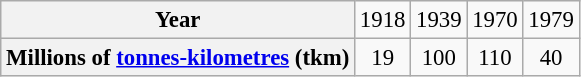<table class="wikitable" style="text-align:center; font-size:95%;">
<tr>
<th scope="row">Year</th>
<td>1918</td>
<td>1939</td>
<td>1970</td>
<td>1979</td>
</tr>
<tr>
<th scope="row">Millions of <a href='#'>tonnes-kilometres</a> (tkm)</th>
<td>19</td>
<td>100</td>
<td>110</td>
<td>40</td>
</tr>
</table>
